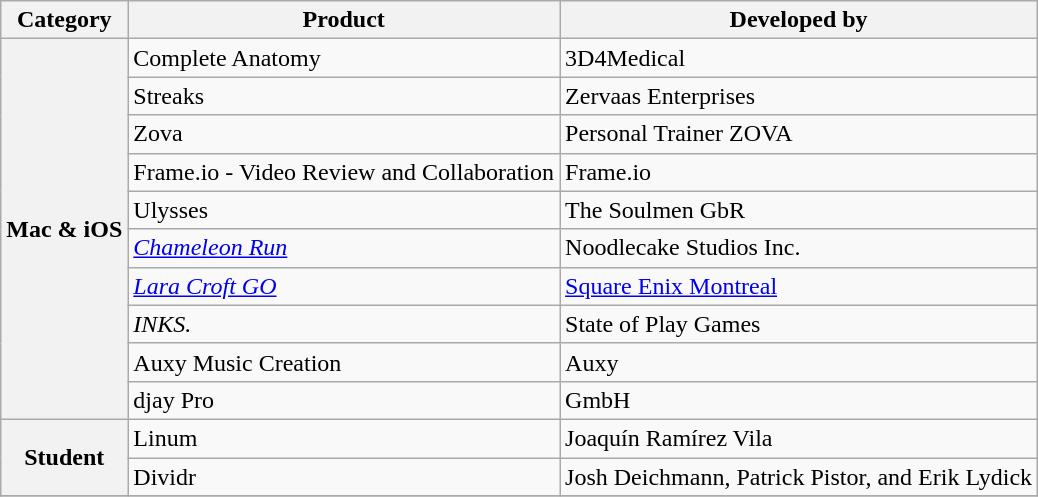<table class="wikitable">
<tr>
<th>Category</th>
<th>Product</th>
<th>Developed by</th>
</tr>
<tr>
<th rowspan="10">Mac & iOS</th>
<td>Complete Anatomy</td>
<td>3D4Medical</td>
</tr>
<tr>
<td>Streaks</td>
<td>Zervaas Enterprises</td>
</tr>
<tr>
<td>Zova</td>
<td>Personal Trainer ZOVA</td>
</tr>
<tr>
<td>Frame.io - Video Review and Collaboration</td>
<td>Frame.io</td>
</tr>
<tr>
<td>Ulysses</td>
<td>The Soulmen GbR</td>
</tr>
<tr>
<td><em><a href='#'>Chameleon Run</a></em></td>
<td>Noodlecake Studios Inc.</td>
</tr>
<tr>
<td><em><a href='#'>Lara Croft GO</a></em></td>
<td><a href='#'>Square Enix Montreal</a></td>
</tr>
<tr>
<td><em>INKS.</em></td>
<td>State of Play Games</td>
</tr>
<tr>
<td>Auxy Music Creation</td>
<td>Auxy</td>
</tr>
<tr>
<td>djay Pro</td>
<td> GmbH</td>
</tr>
<tr>
<th rowspan="2">Student</th>
<td>Linum</td>
<td>Joaquín Ramírez Vila</td>
</tr>
<tr>
<td>Dividr</td>
<td>Josh Deichmann, Patrick Pistor, and Erik Lydick</td>
</tr>
<tr>
</tr>
</table>
